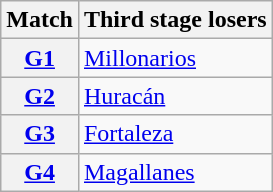<table class="wikitable">
<tr>
<th>Match</th>
<th>Third stage losers</th>
</tr>
<tr>
<th><a href='#'>G1</a></th>
<td> <a href='#'>Millonarios</a></td>
</tr>
<tr>
<th><a href='#'>G2</a></th>
<td> <a href='#'>Huracán</a></td>
</tr>
<tr>
<th><a href='#'>G3</a></th>
<td> <a href='#'>Fortaleza</a></td>
</tr>
<tr>
<th><a href='#'>G4</a></th>
<td> <a href='#'>Magallanes</a></td>
</tr>
</table>
